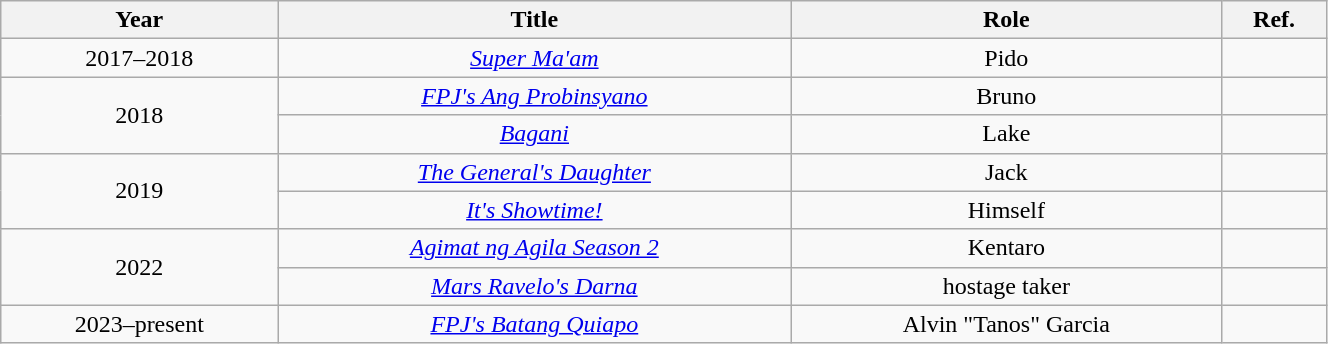<table class="wikitable"  style="text-align:center; width:70%;">
<tr>
<th>Year</th>
<th>Title</th>
<th>Role</th>
<th>Ref.</th>
</tr>
<tr>
<td>2017–2018</td>
<td><em><a href='#'>Super Ma'am</a></em></td>
<td>Pido</td>
<td></td>
</tr>
<tr>
<td rowspan="2">2018</td>
<td><em><a href='#'>FPJ's Ang Probinsyano</a></em></td>
<td>Bruno</td>
<td></td>
</tr>
<tr>
<td><em><a href='#'>Bagani</a></em></td>
<td>Lake</td>
<td></td>
</tr>
<tr>
<td rowspan="2">2019</td>
<td><em><a href='#'>The General's Daughter</a></em></td>
<td>Jack</td>
<td></td>
</tr>
<tr>
<td><em><a href='#'>It's Showtime!</a></em></td>
<td>Himself</td>
<td></td>
</tr>
<tr>
<td rowspan=2>2022</td>
<td><em><a href='#'>Agimat ng Agila Season 2</a></em></td>
<td>Kentaro</td>
<td></td>
</tr>
<tr>
<td><em><a href='#'>Mars Ravelo's Darna</a></em></td>
<td>hostage taker</td>
<td></td>
</tr>
<tr>
<td>2023–present</td>
<td><em><a href='#'>FPJ's Batang Quiapo</a></em></td>
<td>Alvin "Tanos" Garcia</td>
<td></td>
</tr>
</table>
